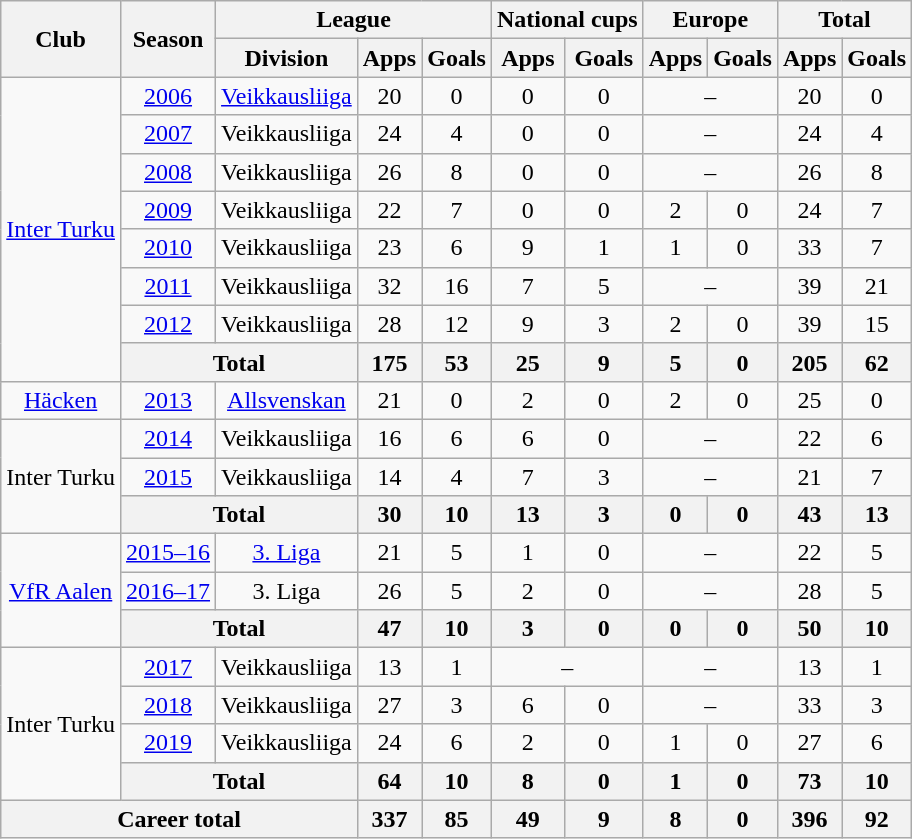<table class="wikitable" style="text-align:center">
<tr>
<th rowspan="2">Club</th>
<th rowspan="2">Season</th>
<th colspan="3">League</th>
<th colspan="2">National cups</th>
<th colspan="2">Europe</th>
<th colspan="2">Total</th>
</tr>
<tr>
<th>Division</th>
<th>Apps</th>
<th>Goals</th>
<th>Apps</th>
<th>Goals</th>
<th>Apps</th>
<th>Goals</th>
<th>Apps</th>
<th>Goals</th>
</tr>
<tr>
<td rowspan="8"><a href='#'>Inter Turku</a></td>
<td><a href='#'>2006</a></td>
<td><a href='#'>Veikkausliiga</a></td>
<td>20</td>
<td>0</td>
<td>0</td>
<td>0</td>
<td colspan="2">–</td>
<td>20</td>
<td>0</td>
</tr>
<tr>
<td><a href='#'>2007</a></td>
<td>Veikkausliiga</td>
<td>24</td>
<td>4</td>
<td>0</td>
<td>0</td>
<td colspan="2">–</td>
<td>24</td>
<td>4</td>
</tr>
<tr>
<td><a href='#'>2008</a></td>
<td>Veikkausliiga</td>
<td>26</td>
<td>8</td>
<td>0</td>
<td>0</td>
<td colspan="2">–</td>
<td>26</td>
<td>8</td>
</tr>
<tr>
<td><a href='#'>2009</a></td>
<td>Veikkausliiga</td>
<td>22</td>
<td>7</td>
<td>0</td>
<td>0</td>
<td>2</td>
<td>0</td>
<td>24</td>
<td>7</td>
</tr>
<tr>
<td><a href='#'>2010</a></td>
<td>Veikkausliiga</td>
<td>23</td>
<td>6</td>
<td>9</td>
<td>1</td>
<td>1</td>
<td>0</td>
<td>33</td>
<td>7</td>
</tr>
<tr>
<td><a href='#'>2011</a></td>
<td>Veikkausliiga</td>
<td>32</td>
<td>16</td>
<td>7</td>
<td>5</td>
<td colspan="2">–</td>
<td>39</td>
<td>21</td>
</tr>
<tr>
<td><a href='#'>2012</a></td>
<td>Veikkausliiga</td>
<td>28</td>
<td>12</td>
<td>9</td>
<td>3</td>
<td>2</td>
<td>0</td>
<td>39</td>
<td>15</td>
</tr>
<tr>
<th colspan="2">Total</th>
<th>175</th>
<th>53</th>
<th>25</th>
<th>9</th>
<th>5</th>
<th>0</th>
<th>205</th>
<th>62</th>
</tr>
<tr>
<td><a href='#'>Häcken</a></td>
<td><a href='#'>2013</a></td>
<td><a href='#'>Allsvenskan</a></td>
<td>21</td>
<td>0</td>
<td>2</td>
<td>0</td>
<td>2</td>
<td>0</td>
<td>25</td>
<td>0</td>
</tr>
<tr>
<td rowspan="3">Inter Turku</td>
<td><a href='#'>2014</a></td>
<td>Veikkausliiga</td>
<td>16</td>
<td>6</td>
<td>6</td>
<td>0</td>
<td colspan="2">–</td>
<td>22</td>
<td>6</td>
</tr>
<tr>
<td><a href='#'>2015</a></td>
<td>Veikkausliiga</td>
<td>14</td>
<td>4</td>
<td>7</td>
<td>3</td>
<td colspan="2">–</td>
<td>21</td>
<td>7</td>
</tr>
<tr>
<th colspan="2">Total</th>
<th>30</th>
<th>10</th>
<th>13</th>
<th>3</th>
<th>0</th>
<th>0</th>
<th>43</th>
<th>13</th>
</tr>
<tr>
<td rowspan="3"><a href='#'>VfR Aalen</a></td>
<td><a href='#'>2015–16</a></td>
<td><a href='#'>3. Liga</a></td>
<td>21</td>
<td>5</td>
<td>1</td>
<td>0</td>
<td colspan="2">–</td>
<td>22</td>
<td>5</td>
</tr>
<tr>
<td><a href='#'>2016–17</a></td>
<td>3. Liga</td>
<td>26</td>
<td>5</td>
<td>2</td>
<td>0</td>
<td colspan="2">–</td>
<td>28</td>
<td>5</td>
</tr>
<tr>
<th colspan="2">Total</th>
<th>47</th>
<th>10</th>
<th>3</th>
<th>0</th>
<th>0</th>
<th>0</th>
<th>50</th>
<th>10</th>
</tr>
<tr>
<td rowspan="4">Inter Turku</td>
<td><a href='#'>2017</a></td>
<td>Veikkausliiga</td>
<td>13</td>
<td>1</td>
<td colspan="2">–</td>
<td colspan="2">–</td>
<td>13</td>
<td>1</td>
</tr>
<tr>
<td><a href='#'>2018</a></td>
<td>Veikkausliiga</td>
<td>27</td>
<td>3</td>
<td>6</td>
<td>0</td>
<td colspan="2">–</td>
<td>33</td>
<td>3</td>
</tr>
<tr>
<td><a href='#'>2019</a></td>
<td>Veikkausliiga</td>
<td>24</td>
<td>6</td>
<td>2</td>
<td>0</td>
<td>1</td>
<td>0</td>
<td>27</td>
<td>6</td>
</tr>
<tr>
<th colspan="2">Total</th>
<th>64</th>
<th>10</th>
<th>8</th>
<th>0</th>
<th>1</th>
<th>0</th>
<th>73</th>
<th>10</th>
</tr>
<tr>
<th colspan="3">Career total</th>
<th>337</th>
<th>85</th>
<th>49</th>
<th>9</th>
<th>8</th>
<th>0</th>
<th>396</th>
<th>92</th>
</tr>
</table>
